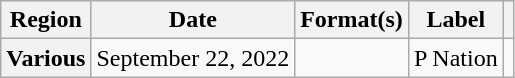<table class="wikitable plainrowheaders">
<tr>
<th scope="col">Region</th>
<th scope="col">Date</th>
<th scope="col">Format(s)</th>
<th scope="col">Label</th>
<th scope="col"></th>
</tr>
<tr>
<th scope="row">Various</th>
<td>September 22, 2022</td>
<td></td>
<td>P Nation</td>
<td style="text-align: center;"></td>
</tr>
</table>
